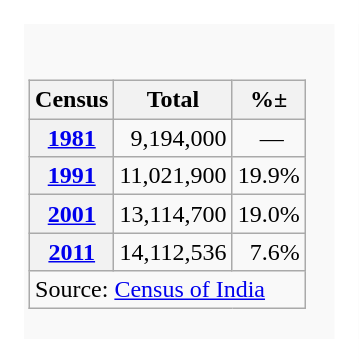<table class="wikitable" style="float:left; border: 16px solid #FFF;">
<tr>
<td><br><table class="wikitable" style="float:left;">
<tr>
<th scope="col">Census</th>
<th scope="col">Total</th>
<th scope="col">%±</th>
</tr>
<tr>
<th scope="row"><a href='#'>1981</a></th>
<td style="text-align:right;">9,194,000</td>
<td style="text-align:center;"> —</td>
</tr>
<tr>
<th scope="row"><a href='#'>1991</a></th>
<td style="text-align:right;">11,021,900</td>
<td style="text-align:right;">19.9%</td>
</tr>
<tr>
<th scope="row"><a href='#'>2001</a></th>
<td style="text-align:right;">13,114,700</td>
<td style="text-align:right;">19.0%</td>
</tr>
<tr>
<th scope="row"><a href='#'>2011</a></th>
<td style="text-align:right;">14,112,536</td>
<td style="text-align:right;">7.6%</td>
</tr>
<tr>
<td colspan="3">Source: <a href='#'>Census of India</a></td>
</tr>
</table>
</td>
</tr>
</table>
